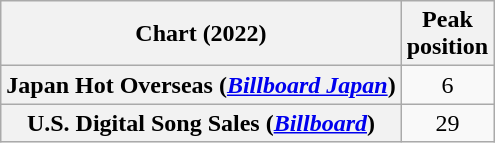<table class="wikitable plainrowheaders" style="text-align:center">
<tr>
<th scope="col">Chart (2022)</th>
<th scope="col">Peak<br>position</th>
</tr>
<tr>
<th scope="row">Japan Hot Overseas (<em><a href='#'>Billboard Japan</a></em>)</th>
<td>6</td>
</tr>
<tr>
<th scope="row">U.S. Digital Song Sales (<em><a href='#'>Billboard</a></em>)</th>
<td>29</td>
</tr>
</table>
